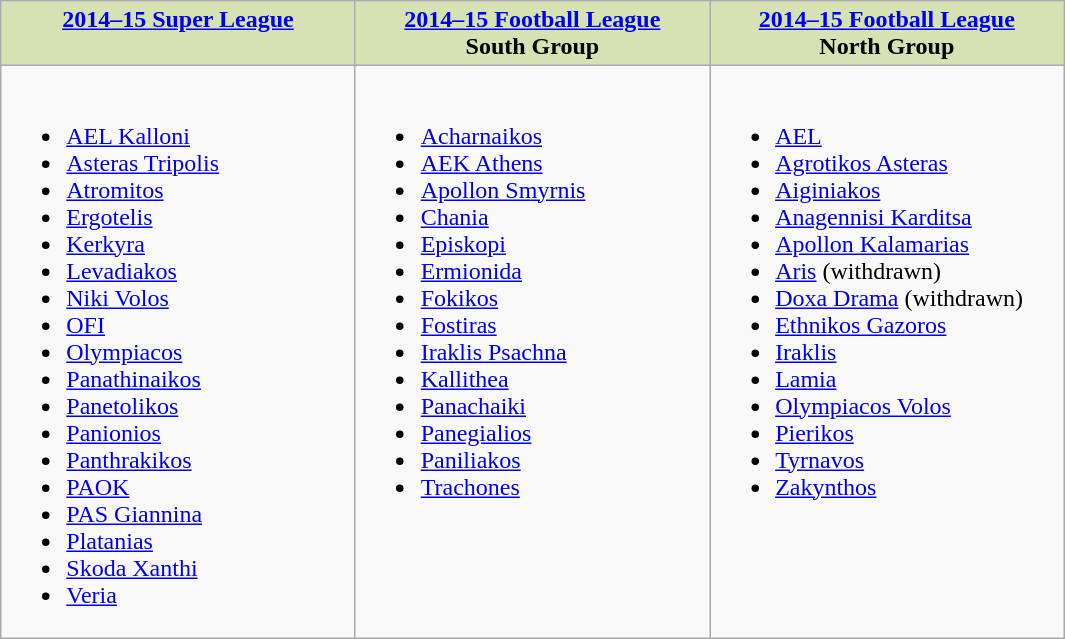<table class="wikitable">
<tr valign="top" bgcolor="#D6E2B3">
<td align="center" width="30%"><strong><a href='#'>2014–15 Super League</a></strong></td>
<td align="center" width="30%"><strong><a href='#'>2014–15 Football League</a><br>South Group</strong></td>
<td align="center" width="30%"><strong><a href='#'>2014–15 Football League</a><br>North Group</strong></td>
</tr>
<tr valign="top">
<td><br><ul><li><a href='#'>AEL Kalloni</a></li><li><a href='#'>Asteras Tripolis</a></li><li><a href='#'>Atromitos</a></li><li><a href='#'>Ergotelis</a></li><li><a href='#'>Kerkyra</a></li><li><a href='#'>Levadiakos</a></li><li><a href='#'>Niki Volos</a></li><li><a href='#'>OFI</a></li><li><a href='#'>Olympiacos</a></li><li><a href='#'>Panathinaikos</a></li><li><a href='#'>Panetolikos</a></li><li><a href='#'>Panionios</a></li><li><a href='#'>Panthrakikos</a></li><li><a href='#'>PAOK</a></li><li><a href='#'>PAS Giannina</a></li><li><a href='#'>Platanias</a></li><li><a href='#'>Skoda Xanthi</a></li><li><a href='#'>Veria</a></li></ul></td>
<td><br><ul><li><a href='#'>Acharnaikos</a></li><li><a href='#'>AEK Athens</a></li><li><a href='#'>Apollon Smyrnis</a></li><li><a href='#'>Chania</a></li><li><a href='#'>Episkopi</a></li><li><a href='#'>Ermionida</a></li><li><a href='#'>Fokikos</a></li><li><a href='#'>Fostiras</a></li><li><a href='#'>Iraklis Psachna</a></li><li><a href='#'>Kallithea</a></li><li><a href='#'>Panachaiki</a></li><li><a href='#'>Panegialios</a></li><li><a href='#'>Paniliakos</a></li><li><a href='#'>Trachones</a></li></ul></td>
<td><br><ul><li><a href='#'>AEL</a></li><li><a href='#'>Agrotikos Asteras</a></li><li><a href='#'>Aiginiakos</a></li><li><a href='#'>Anagennisi Karditsa</a></li><li><a href='#'>Apollon Kalamarias</a></li><li><a href='#'>Aris</a> (withdrawn)</li><li><a href='#'>Doxa Drama</a> (withdrawn)</li><li><a href='#'>Ethnikos Gazoros</a></li><li><a href='#'>Iraklis</a></li><li><a href='#'>Lamia</a></li><li><a href='#'>Olympiacos Volos</a></li><li><a href='#'>Pierikos</a></li><li><a href='#'>Tyrnavos</a></li><li><a href='#'>Zakynthos</a></li></ul></td>
</tr>
</table>
